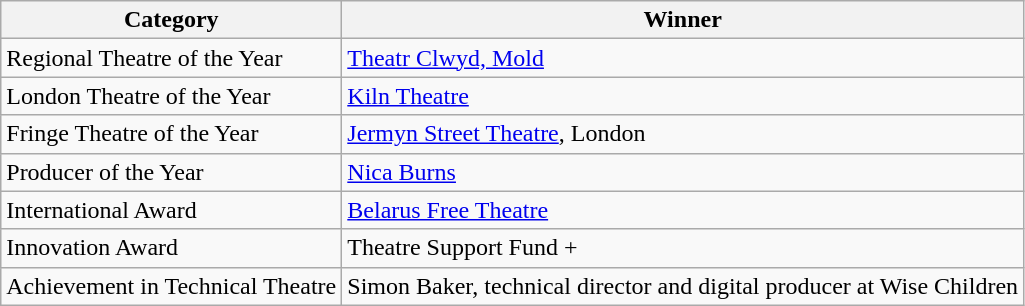<table class="wikitable">
<tr>
<th>Category</th>
<th>Winner</th>
</tr>
<tr>
<td>Regional Theatre of the Year</td>
<td><a href='#'>Theatr Clwyd, Mold</a></td>
</tr>
<tr>
<td>London Theatre of the Year</td>
<td><a href='#'>Kiln Theatre</a></td>
</tr>
<tr>
<td>Fringe Theatre of the Year</td>
<td><a href='#'>Jermyn Street Theatre</a>, London</td>
</tr>
<tr>
<td>Producer of the Year</td>
<td><a href='#'>Nica Burns</a></td>
</tr>
<tr>
<td>International Award</td>
<td><a href='#'>Belarus Free Theatre</a></td>
</tr>
<tr>
<td>Innovation Award</td>
<td>Theatre Support Fund +</td>
</tr>
<tr>
<td>Achievement in Technical Theatre</td>
<td>Simon Baker, technical director and digital producer at Wise Children</td>
</tr>
</table>
